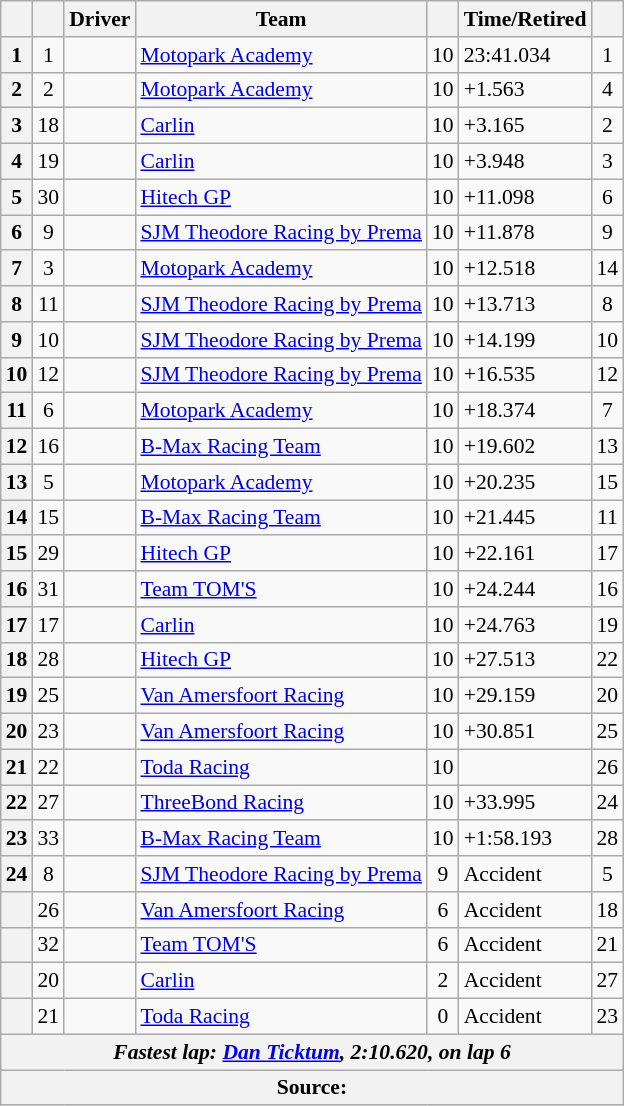<table class="wikitable" style="font-size:90%;">
<tr>
<th scope="col"></th>
<th scope="col"></th>
<th scope="col">Driver</th>
<th scope="col">Team</th>
<th scope="col"></th>
<th scope="col">Time/Retired</th>
<th scope="col"></th>
</tr>
<tr>
<th scope="row">1</th>
<td align="center">1</td>
<td></td>
<td><a href='#'>Motopark Academy</a></td>
<td align="center">10</td>
<td>23:41.034</td>
<td align="center">1</td>
</tr>
<tr>
<th scope="row">2</th>
<td align="center">2</td>
<td></td>
<td><a href='#'>Motopark Academy</a></td>
<td align="center">10</td>
<td>+1.563</td>
<td align="center">4</td>
</tr>
<tr>
<th scope="row">3</th>
<td align="center">18</td>
<td></td>
<td><a href='#'>Carlin</a></td>
<td align="center">10</td>
<td>+3.165</td>
<td align="center">2</td>
</tr>
<tr>
<th scope="row">4</th>
<td align="center">19</td>
<td></td>
<td><a href='#'>Carlin</a></td>
<td align="center">10</td>
<td>+3.948</td>
<td align="center">3</td>
</tr>
<tr>
<th scope="row">5</th>
<td align="center">30</td>
<td></td>
<td><a href='#'>Hitech GP</a></td>
<td align="center">10</td>
<td>+11.098</td>
<td align="center">6</td>
</tr>
<tr>
<th scope="row">6</th>
<td align="center">9</td>
<td></td>
<td><a href='#'>SJM Theodore Racing by Prema</a></td>
<td align="center">10</td>
<td>+11.878</td>
<td align="center">9</td>
</tr>
<tr>
<th scope="row">7</th>
<td align="center">3</td>
<td></td>
<td><a href='#'>Motopark Academy</a></td>
<td align="center">10</td>
<td>+12.518</td>
<td align="center">14</td>
</tr>
<tr>
<th scope="row">8</th>
<td align="center">11</td>
<td></td>
<td><a href='#'>SJM Theodore Racing by Prema</a></td>
<td align="center">10</td>
<td>+13.713</td>
<td align="center">8</td>
</tr>
<tr>
<th scope="row">9</th>
<td align="center">10</td>
<td></td>
<td><a href='#'>SJM Theodore Racing by Prema</a></td>
<td align="center">10</td>
<td>+14.199</td>
<td align="center">10</td>
</tr>
<tr>
<th scope="row">10</th>
<td align="center">12</td>
<td></td>
<td><a href='#'>SJM Theodore Racing by Prema</a></td>
<td align="center">10</td>
<td>+16.535</td>
<td align="center">12</td>
</tr>
<tr>
<th scope="row">11</th>
<td align="center">6</td>
<td></td>
<td><a href='#'>Motopark Academy</a></td>
<td align="center">10</td>
<td>+18.374</td>
<td align="center">7</td>
</tr>
<tr>
<th scope="row">12</th>
<td align="center">16</td>
<td></td>
<td><a href='#'>B-Max Racing Team</a></td>
<td align="center">10</td>
<td>+19.602</td>
<td align="center">13</td>
</tr>
<tr>
<th scope="row">13</th>
<td align="center">5</td>
<td></td>
<td><a href='#'>Motopark Academy</a></td>
<td align="center">10</td>
<td>+20.235</td>
<td align="center">15</td>
</tr>
<tr>
<th scope="row">14</th>
<td align="center">15</td>
<td></td>
<td><a href='#'>B-Max Racing Team</a></td>
<td align="center">10</td>
<td>+21.445</td>
<td align="center">11</td>
</tr>
<tr>
<th scope="row">15</th>
<td align="center">29</td>
<td></td>
<td><a href='#'>Hitech GP</a></td>
<td align="center">10</td>
<td>+22.161</td>
<td align="center">17</td>
</tr>
<tr>
<th scope="row">16</th>
<td align="center">31</td>
<td></td>
<td><a href='#'>Team TOM'S</a></td>
<td align="center">10</td>
<td>+24.244</td>
<td align="center">16</td>
</tr>
<tr>
<th scope="row">17</th>
<td align="center">17</td>
<td></td>
<td><a href='#'>Carlin</a></td>
<td align="center">10</td>
<td>+24.763</td>
<td align="center">19</td>
</tr>
<tr>
<th scope="row">18</th>
<td align="center">28</td>
<td></td>
<td><a href='#'>Hitech GP</a></td>
<td align="center">10</td>
<td>+27.513</td>
<td align="center">22</td>
</tr>
<tr>
<th scope="row">19</th>
<td align="center">25</td>
<td></td>
<td><a href='#'>Van Amersfoort Racing</a></td>
<td align="center">10</td>
<td>+29.159</td>
<td align="center">20</td>
</tr>
<tr>
<th scope="row">20</th>
<td align="center">23</td>
<td></td>
<td><a href='#'>Van Amersfoort Racing</a></td>
<td align="center">10</td>
<td>+30.851</td>
<td align="center">25</td>
</tr>
<tr>
<th scope="row">21</th>
<td align="center">22</td>
<td></td>
<td><a href='#'>Toda Racing</a></td>
<td align="center">10</td>
<td></td>
<td align="center">26</td>
</tr>
<tr>
<th scope="row">22</th>
<td align="center">27</td>
<td></td>
<td><a href='#'>ThreeBond Racing</a></td>
<td align="center">10</td>
<td>+33.995</td>
<td align="center">24</td>
</tr>
<tr>
<th scope="row">23</th>
<td align="center">33</td>
<td></td>
<td><a href='#'>B-Max Racing Team</a></td>
<td align="center">10</td>
<td>+1:58.193</td>
<td align="center">28</td>
</tr>
<tr>
<th scope="row">24</th>
<td align="center">8</td>
<td></td>
<td><a href='#'>SJM Theodore Racing by Prema</a></td>
<td align="center">9</td>
<td>Accident</td>
<td align="center">5</td>
</tr>
<tr>
<th scope="row"></th>
<td align="center">26</td>
<td></td>
<td><a href='#'>Van Amersfoort Racing</a></td>
<td align="center">6</td>
<td>Accident</td>
<td align="center">18</td>
</tr>
<tr>
<th scope="row"></th>
<td align="center">32</td>
<td></td>
<td><a href='#'>Team TOM'S</a></td>
<td align="center">6</td>
<td>Accident</td>
<td align="center">21</td>
</tr>
<tr>
<th scope="row"></th>
<td align="center">20</td>
<td></td>
<td><a href='#'>Carlin</a></td>
<td align="center">2</td>
<td>Accident</td>
<td align="center">27</td>
</tr>
<tr>
<th scope="row"></th>
<td align="center">21</td>
<td></td>
<td><a href='#'>Toda Racing</a></td>
<td align="center">0</td>
<td>Accident</td>
<td align="center">23</td>
</tr>
<tr>
<th colspan="7"><em>Fastest lap: <a href='#'>Dan Ticktum</a>, 2:10.620,  on lap 6</em></th>
</tr>
<tr class="sortbottom">
<th colspan="7">Source:</th>
</tr>
</table>
